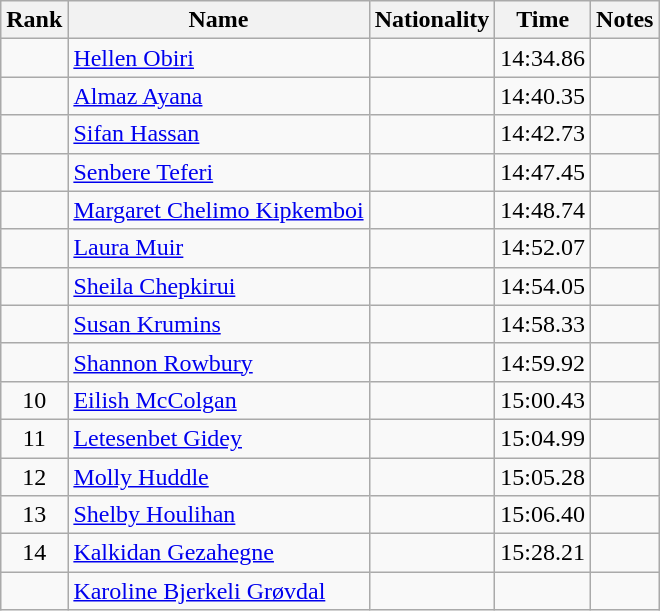<table class="wikitable sortable" style="text-align:center">
<tr>
<th>Rank</th>
<th>Name</th>
<th>Nationality</th>
<th>Time</th>
<th>Notes</th>
</tr>
<tr>
<td></td>
<td style="text-align:left;"><a href='#'>Hellen Obiri</a></td>
<td style="text-align:left;"></td>
<td>14:34.86</td>
<td></td>
</tr>
<tr>
<td></td>
<td style="text-align:left;"><a href='#'>Almaz Ayana</a></td>
<td style="text-align:left;"></td>
<td>14:40.35</td>
<td></td>
</tr>
<tr>
<td></td>
<td style="text-align:left;"><a href='#'>Sifan Hassan</a></td>
<td style="text-align:left;"></td>
<td>14:42.73</td>
<td></td>
</tr>
<tr>
<td></td>
<td style="text-align:left;"><a href='#'>Senbere Teferi</a></td>
<td style="text-align:left;"></td>
<td>14:47.45</td>
<td></td>
</tr>
<tr>
<td></td>
<td style="text-align:left;"><a href='#'>Margaret Chelimo Kipkemboi</a></td>
<td style="text-align:left;"></td>
<td>14:48.74</td>
<td></td>
</tr>
<tr>
<td></td>
<td style="text-align:left;"><a href='#'>Laura Muir</a></td>
<td style="text-align:left;"></td>
<td>14:52.07</td>
<td></td>
</tr>
<tr>
<td></td>
<td style="text-align:left;"><a href='#'>Sheila Chepkirui</a></td>
<td style="text-align:left;"></td>
<td>14:54.05</td>
<td></td>
</tr>
<tr>
<td></td>
<td style="text-align:left;"><a href='#'>Susan Krumins</a></td>
<td style="text-align:left;"></td>
<td>14:58.33</td>
<td></td>
</tr>
<tr>
<td></td>
<td style="text-align:left;"><a href='#'>Shannon Rowbury</a></td>
<td style="text-align:left;"></td>
<td>14:59.92</td>
<td></td>
</tr>
<tr>
<td>10</td>
<td style="text-align:left;"><a href='#'>Eilish McColgan</a></td>
<td style="text-align:left;"></td>
<td>15:00.43</td>
<td></td>
</tr>
<tr>
<td>11</td>
<td style="text-align:left;"><a href='#'>Letesenbet Gidey</a></td>
<td style="text-align:left;"></td>
<td>15:04.99</td>
<td></td>
</tr>
<tr>
<td>12</td>
<td style="text-align:left;"><a href='#'>Molly Huddle</a></td>
<td style="text-align:left;"></td>
<td>15:05.28</td>
<td></td>
</tr>
<tr>
<td>13</td>
<td style="text-align:left;"><a href='#'>Shelby Houlihan</a></td>
<td style="text-align:left;"></td>
<td>15:06.40</td>
<td></td>
</tr>
<tr>
<td>14</td>
<td style="text-align:left;"><a href='#'>Kalkidan Gezahegne</a></td>
<td style="text-align:left;"></td>
<td>15:28.21</td>
<td></td>
</tr>
<tr>
<td></td>
<td style="text-align:left;"><a href='#'>Karoline Bjerkeli Grøvdal</a></td>
<td style="text-align:left;"></td>
<td></td>
<td></td>
</tr>
</table>
